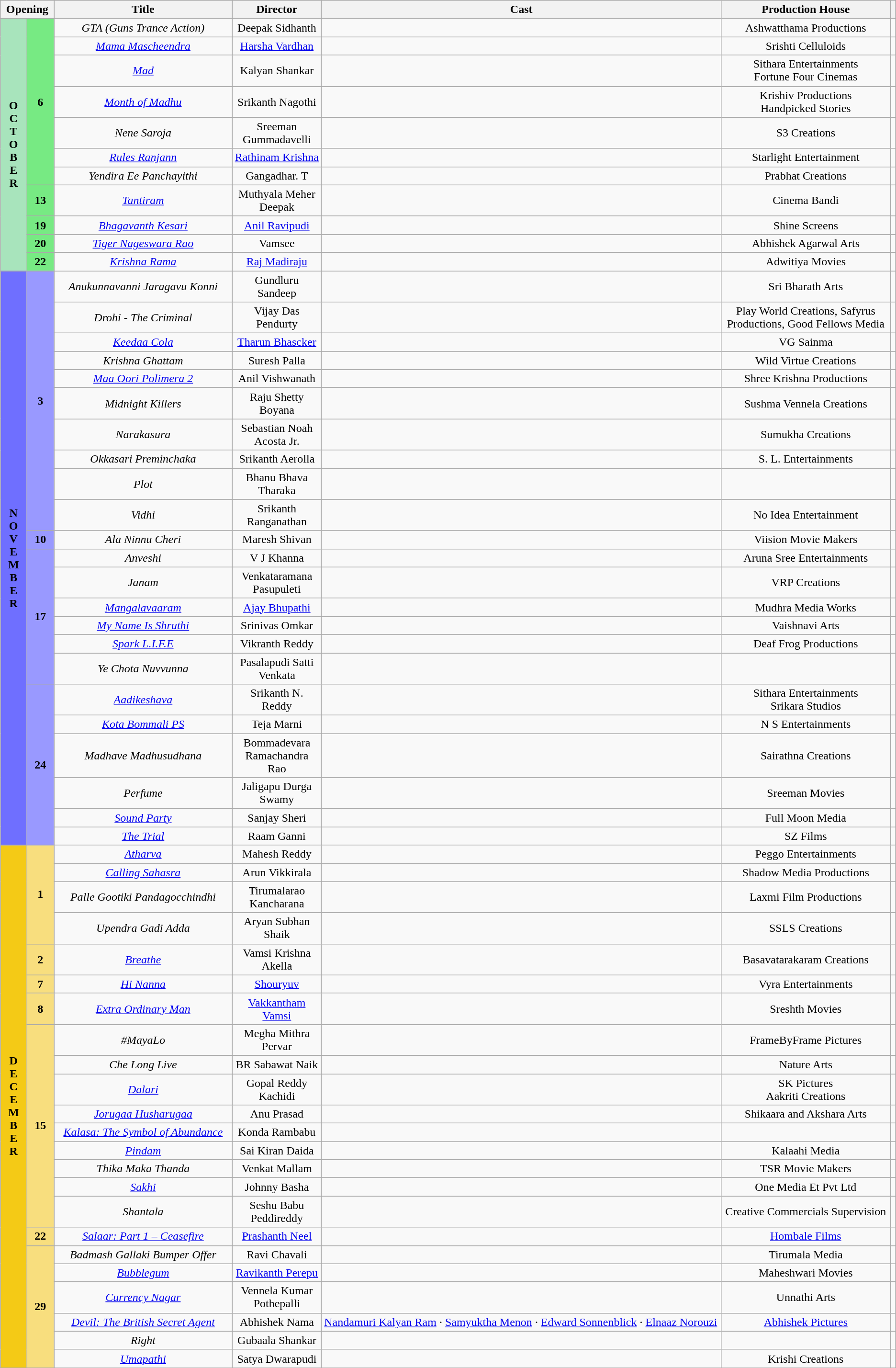<table class="wikitable sortable">
<tr>
<th colspan="2" style="width:6%;"><strong>Opening</strong></th>
<th style="width:20%;"><strong>Title</strong></th>
<th style="width:10%;"><strong>Director</strong></th>
<th style="width:45%;"><strong>Cast</strong></th>
<th style="width:30%;"><strong>Production House</strong></th>
<th class="unsortable" style="width:1%;"></th>
</tr>
<tr>
<td rowspan="11" style="text-align:center; background:#a8e4bc; textcolor:#000;"><strong>O<br>C<br>T<br>O<br>B<br>E<br>R</strong></td>
<td rowspan="7" style="text-align:center; background:#77ea83;"><strong>6</strong></td>
<td style="text-align:center;"><em>GTA (Guns Trance Action)</em></td>
<td style="text-align:center;">Deepak Sidhanth</td>
<td></td>
<td style="text-align:center;">Ashwatthama Productions</td>
<td></td>
</tr>
<tr>
<td style="text-align:center;"><em><a href='#'>Mama Mascheendra</a></em></td>
<td style="text-align:center;"><a href='#'>Harsha Vardhan</a></td>
<td></td>
<td style="text-align:center;">Srishti Celluloids</td>
<td></td>
</tr>
<tr>
<td style="text-align:center;"><a href='#'><em>Mad</em></a></td>
<td style="text-align:center;">Kalyan Shankar</td>
<td></td>
<td style="text-align:center;">Sithara Entertainments <br> Fortune Four Cinemas</td>
<td></td>
</tr>
<tr>
<td style="text-align:center;"><em><a href='#'>Month of Madhu</a></em></td>
<td style="text-align:center;">Srikanth Nagothi</td>
<td></td>
<td style="text-align:center;">Krishiv Productions <br> Handpicked Stories</td>
<td></td>
</tr>
<tr>
<td style="text-align:center;"><em>Nene Saroja</em></td>
<td style="text-align:center;">Sreeman Gummadavelli</td>
<td></td>
<td style="text-align:center;">S3 Creations</td>
<td></td>
</tr>
<tr>
<td style="text-align:center;"><em><a href='#'>Rules Ranjann</a></em></td>
<td style="text-align:center;"><a href='#'>Rathinam Krishna</a></td>
<td></td>
<td style="text-align:center;">Starlight Entertainment</td>
<td></td>
</tr>
<tr>
<td style="text-align:center;"><em>Yendira Ee Panchayithi</em></td>
<td style="text-align:center;">Gangadhar. T</td>
<td></td>
<td style="text-align:center;">Prabhat Creations</td>
<td></td>
</tr>
<tr>
<td rowspan="1" style="text-align:center; background:#77ea83;"><strong>13</strong></td>
<td style="text-align:center;"><em><a href='#'>Tantiram</a></em></td>
<td style="text-align:center;">Muthyala Meher Deepak</td>
<td></td>
<td style="text-align:center;">Cinema Bandi</td>
<td></td>
</tr>
<tr>
<td rowspan="1" style="text-align:center; background:#77ea83;"><strong>19</strong></td>
<td style="text-align:center;"><em><a href='#'>Bhagavanth Kesari</a></em></td>
<td style="text-align:center;"><a href='#'>Anil Ravipudi</a></td>
<td></td>
<td style="text-align:center;">Shine Screens</td>
<td></td>
</tr>
<tr>
<td rowspan="1" style="text-align:center; background:#77ea83;"><strong>20</strong></td>
<td style="text-align:center;"><em><a href='#'>Tiger Nageswara Rao</a></em></td>
<td style="text-align:center;">Vamsee</td>
<td></td>
<td style="text-align:center;">Abhishek Agarwal Arts</td>
<td></td>
</tr>
<tr>
<td style="text-align:center; background:#77ea83;"><strong>22</strong></td>
<td style="text-align:center;"><em><a href='#'>Krishna Rama</a></em></td>
<td style="text-align:center;"><a href='#'>Raj Madiraju</a></td>
<td></td>
<td style="text-align:center;">Adwitiya Movies</td>
<td></td>
</tr>
<tr>
<td rowspan="23" style="text-align:center; background:#6f6fff; textcolor:#000;"><strong>N<br>O<br>V<br>E<br>M<br>B<br>E<br>R</strong></td>
<td rowspan="10" style="text-align:center; background:#9999ff;"><strong>3</strong></td>
<td style="text-align:center;"><em>Anukunnavanni Jaragavu Konni</em></td>
<td style="text-align:center;">Gundluru Sandeep</td>
<td style="text-align:center;"></td>
<td style="text-align:center;">Sri Bharath Arts</td>
<td></td>
</tr>
<tr>
<td style="text-align:center;"><em>Drohi - The Criminal</em></td>
<td style="text-align:center;">Vijay Das Pendurty</td>
<td style="text-align:center;"></td>
<td style="text-align:center;">Play World Creations, Safyrus Productions, Good Fellows Media</td>
<td></td>
</tr>
<tr>
<td style="text-align:center;"><em><a href='#'>Keedaa Cola</a></em></td>
<td style="text-align:center;"><a href='#'>Tharun Bhascker</a></td>
<td style="text-align:center;"></td>
<td style="text-align:center;">VG Sainma</td>
<td></td>
</tr>
<tr>
<td style="text-align:center;"><em>Krishna Ghattam</em></td>
<td style="text-align:center;">Suresh Palla</td>
<td style="text-align:center;"></td>
<td style="text-align:center;">Wild Virtue Creations</td>
<td></td>
</tr>
<tr>
<td style="text-align:center;"><em><a href='#'>Maa Oori Polimera 2</a></em></td>
<td style="text-align:center;">Anil Vishwanath</td>
<td style="text-align:center;"></td>
<td style="text-align:center;">Shree Krishna Productions</td>
<td></td>
</tr>
<tr>
<td style="text-align:center;"><em>Midnight Killers</em></td>
<td style="text-align:center;">Raju Shetty Boyana</td>
<td style="text-align:center;"></td>
<td style="text-align:center;">Sushma Vennela Creations</td>
<td></td>
</tr>
<tr>
<td style="text-align:center;"><em>Narakasura</em></td>
<td style="text-align:center;">Sebastian Noah Acosta Jr.</td>
<td style="text-align:center;"></td>
<td style="text-align:center;">Sumukha Creations</td>
<td></td>
</tr>
<tr>
<td style="text-align:center;"><em>Okkasari Preminchaka</em></td>
<td style="text-align:center;">Srikanth Aerolla</td>
<td style="text-align:center;"></td>
<td style="text-align:center;">S. L. Entertainments</td>
<td></td>
</tr>
<tr>
<td style="text-align:center;"><em>Plot</em></td>
<td style="text-align:center;">Bhanu Bhava Tharaka</td>
<td style="text-align:center;"></td>
<td style="text-align:center;"></td>
<td></td>
</tr>
<tr>
<td style="text-align:center;"><em>Vidhi</em></td>
<td style="text-align:center;">Srikanth Ranganathan</td>
<td style="text-align:center;"></td>
<td style="text-align:center;">No Idea Entertainment</td>
<td></td>
</tr>
<tr>
<td rowspan="1" style="text-align:center; background:#9999ff;"><strong>10</strong></td>
<td style="text-align:center;"><em>Ala Ninnu Cheri</em></td>
<td style="text-align:center;">Maresh Shivan</td>
<td style="text-align:center;"></td>
<td style="text-align:center;">Viision Movie Makers</td>
<td></td>
</tr>
<tr>
<td rowspan="6" style="text-align:center; background:#9999ff;"><strong>17</strong></td>
<td style="text-align:center;"><em>Anveshi</em></td>
<td style="text-align:center;">V J Khanna</td>
<td style="text-align:center;"></td>
<td style="text-align:center;">Aruna Sree Entertainments</td>
<td></td>
</tr>
<tr>
<td style="text-align:center;"><em>Janam</em></td>
<td style="text-align:center;">Venkataramana Pasupuleti</td>
<td style="text-align:center;"></td>
<td style="text-align:center;">VRP Creations</td>
<td></td>
</tr>
<tr>
<td style="text-align:center;"><em><a href='#'>Mangalavaaram</a></em></td>
<td style="text-align:center;"><a href='#'>Ajay Bhupathi</a></td>
<td style="text-align:center;"></td>
<td style="text-align:center;">Mudhra Media Works</td>
<td></td>
</tr>
<tr>
<td style="text-align:center;"><em><a href='#'>My Name Is Shruthi</a></em></td>
<td style="text-align:center;">Srinivas Omkar</td>
<td style="text-align:center;"></td>
<td style="text-align:center;">Vaishnavi Arts</td>
<td></td>
</tr>
<tr>
<td style="text-align:center;"><em><a href='#'>Spark L.I.F.E</a></em></td>
<td style="text-align:center;">Vikranth Reddy</td>
<td style="text-align:center;"></td>
<td style="text-align:center;">Deaf Frog Productions</td>
<td></td>
</tr>
<tr>
<td style="text-align:center;"><em>Ye Chota Nuvvunna</em></td>
<td style="text-align:center;">Pasalapudi Satti Venkata</td>
<td style="text-align:center;"></td>
<td style="text-align:center;"></td>
<td></td>
</tr>
<tr>
<td rowspan="6" style="text-align:center; background:#9999ff;"><strong>24</strong></td>
<td style="text-align:center;"><em><a href='#'>Aadikeshava</a></em></td>
<td style="text-align:center;">Srikanth N. Reddy</td>
<td style="text-align:center;"></td>
<td style="text-align:center;">Sithara Entertainments <br> Srikara Studios</td>
<td></td>
</tr>
<tr>
<td style="text-align:center;"><em><a href='#'>Kota Bommali PS</a></em></td>
<td style="text-align:center;">Teja Marni</td>
<td style="text-align:center;"></td>
<td style="text-align:center;">N S Entertainments</td>
<td></td>
</tr>
<tr>
<td style="text-align:center;"><em>Madhave Madhusudhana</em></td>
<td style="text-align:center;">Bommadevara Ramachandra Rao</td>
<td style="text-align:center;"></td>
<td style="text-align:center;">Sairathna Creations</td>
<td></td>
</tr>
<tr>
<td style="text-align:center;"><em>Perfume</em></td>
<td style="text-align:center;">Jaligapu Durga Swamy</td>
<td style="text-align:center;"></td>
<td style="text-align:center;">Sreeman Movies</td>
<td></td>
</tr>
<tr>
<td style="text-align:center;"><em><a href='#'>Sound Party</a></em></td>
<td style="text-align:center;">Sanjay Sheri</td>
<td style="text-align:center;"></td>
<td style="text-align:center;">Full Moon Media</td>
<td></td>
</tr>
<tr>
<td style="text-align:center;"><em><a href='#'>The Trial</a></em></td>
<td style="text-align:center;">Raam Ganni</td>
<td style="text-align:center;"></td>
<td style="text-align:center;">SZ Films</td>
<td></td>
</tr>
<tr>
<td rowspan="23" style="text-align:center; background:#F4CA16; textcolor:#000;"><strong>D<br>E<br>C<br>E<br>M<br>B<br>E<br>R</strong></td>
<td rowspan="4" style="text-align:center; background:#F8DE7E;"><strong>1</strong></td>
<td style="text-align:center;"><em><a href='#'>Atharva</a></em></td>
<td style="text-align:center;">Mahesh Reddy</td>
<td></td>
<td style="text-align:center;">Peggo Entertainments</td>
<td></td>
</tr>
<tr>
<td style="text-align:center;"><em><a href='#'>Calling Sahasra</a></em></td>
<td style="text-align:center;">Arun Vikkirala</td>
<td></td>
<td style="text-align:center;">Shadow Media Productions</td>
<td></td>
</tr>
<tr>
<td style="text-align:center;"><em>Palle Gootiki Pandagocchindhi</em></td>
<td style="text-align:center;">Tirumalarao Kancharana</td>
<td></td>
<td style="text-align:center;">Laxmi Film Productions</td>
<td></td>
</tr>
<tr>
<td style="text-align:center;"><em>Upendra Gadi Adda</em></td>
<td style="text-align:center;">Aryan Subhan Shaik</td>
<td></td>
<td style="text-align:center;">SSLS Creations</td>
<td></td>
</tr>
<tr>
<td rowspan="1" style="text-align:center; background:#F8DE7E;"><strong>2</strong></td>
<td style="text-align:center;"><em><a href='#'>Breathe</a></em></td>
<td style="text-align:center;">Vamsi Krishna Akella</td>
<td></td>
<td style="text-align:center;">Basavatarakaram Creations</td>
<td></td>
</tr>
<tr>
<td style="text-align:center; background:#F8DE7E;"><strong>7</strong></td>
<td style="text-align:center;"><em><a href='#'>Hi Nanna</a></em></td>
<td style="text-align:center;"><a href='#'>Shouryuv</a></td>
<td></td>
<td style="text-align:center;">Vyra Entertainments</td>
<td></td>
</tr>
<tr>
<td rowspan="1" style="text-align:center; background:#F8DE7E;"><strong>8</strong></td>
<td style="text-align:center;"><em><a href='#'>Extra Ordinary Man</a></em></td>
<td style="text-align:center;"><a href='#'>Vakkantham Vamsi</a></td>
<td></td>
<td style="text-align:center;">Sreshth Movies</td>
<td></td>
</tr>
<tr>
<td rowspan="9" style="text-align:center; background:#F8DE7E;"><strong>15</strong></td>
<td style="text-align:center;"><em>#MayaLo</em></td>
<td style="text-align:center;">Megha Mithra Pervar</td>
<td></td>
<td style="text-align:center;">FrameByFrame Pictures</td>
<td></td>
</tr>
<tr>
<td style="text-align:center;"><em>Che Long Live</em></td>
<td style="text-align:center;">BR Sabawat Naik</td>
<td></td>
<td style="text-align:center;">Nature Arts</td>
<td></td>
</tr>
<tr>
<td style="text-align:center;"><em><a href='#'>Dalari</a></em></td>
<td style="text-align:center;">Gopal Reddy Kachidi</td>
<td></td>
<td style="text-align:center;">SK Pictures <br> Aakriti Creations</td>
<td></td>
</tr>
<tr>
<td style="text-align:center;"><em><a href='#'>Jorugaa Husharugaa</a></em></td>
<td style="text-align:center;">Anu Prasad</td>
<td></td>
<td style="text-align:center;">Shikaara and Akshara Arts</td>
<td></td>
</tr>
<tr>
<td style="text-align:center;"><em><a href='#'>Kalasa: The Symbol of Abundance</a></em></td>
<td style="text-align:center;">Konda Rambabu</td>
<td></td>
<td style="text-align:center;"></td>
<td></td>
</tr>
<tr>
<td style="text-align:center;"><em><a href='#'>Pindam</a></em></td>
<td style="text-align:center;">Sai Kiran Daida</td>
<td></td>
<td style="text-align:center;">Kalaahi Media</td>
<td></td>
</tr>
<tr>
<td style="text-align:center;"><em>Thika Maka Thanda</em></td>
<td style="text-align:center;">Venkat Mallam</td>
<td></td>
<td style="text-align:center;">TSR Movie Makers</td>
<td></td>
</tr>
<tr>
<td style="text-align:center;"><em><a href='#'>Sakhi</a></em></td>
<td style="text-align:center;">Johnny Basha</td>
<td></td>
<td style="text-align:center;">One Media Et Pvt Ltd</td>
<td></td>
</tr>
<tr>
<td style="text-align:center;"><em>Shantala</em></td>
<td style="text-align:center;">Seshu Babu Peddireddy</td>
<td></td>
<td style="text-align:center;">Creative Commercials Supervision</td>
<td></td>
</tr>
<tr>
<td style="text-align:center; background:#F8DE7E;"><strong>22</strong></td>
<td style="text-align:center;"><a href='#'><em>Salaar: Part 1 – Ceasefire</em></a></td>
<td style="text-align:center;"><a href='#'>Prashanth Neel</a></td>
<td></td>
<td style="text-align:center;"><a href='#'>Hombale Films</a></td>
<td></td>
</tr>
<tr>
<td rowspan="6" style="text-align:center; background:#F8DE7E;"><strong>29</strong></td>
<td style="text-align:center;"><em>Badmash Gallaki Bumper Offer</em></td>
<td style="text-align:center;">Ravi Chavali</td>
<td></td>
<td style="text-align:center;">Tirumala Media</td>
<td></td>
</tr>
<tr>
<td style="text-align:center;"><a href='#'><em>Bubblegum</em></a></td>
<td style="text-align:center;"><a href='#'>Ravikanth Perepu</a></td>
<td></td>
<td style="text-align:center;">Maheshwari Movies</td>
<td></td>
</tr>
<tr>
<td style="text-align:center;"><em><a href='#'>Currency Nagar</a></em></td>
<td style="text-align:center;">Vennela Kumar Pothepalli</td>
<td></td>
<td style="text-align:center;">Unnathi Arts</td>
<td></td>
</tr>
<tr>
<td style="text-align:center;"><em><a href='#'>Devil: The British Secret Agent</a></em></td>
<td style="text-align:center;">Abhishek Nama</td>
<td><a href='#'>Nandamuri Kalyan Ram</a> · <a href='#'>Samyuktha Menon</a> · <a href='#'>Edward Sonnenblick</a> · <a href='#'>Elnaaz Norouzi</a></td>
<td style="text-align:center;"><a href='#'>Abhishek Pictures</a></td>
<td></td>
</tr>
<tr>
<td style="text-align:center;"><em>Right</em></td>
<td style="text-align:center;">Gubaala Shankar</td>
<td></td>
<td style="text-align:center;"></td>
<td></td>
</tr>
<tr>
<td style="text-align:center;"><em><a href='#'>Umapathi</a></em></td>
<td style="text-align:center;">Satya Dwarapudi</td>
<td></td>
<td style="text-align:center;">Krishi Creations</td>
<td></td>
</tr>
<tr>
</tr>
</table>
